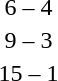<table style="text-align:center">
<tr>
<th width=200></th>
<th width=100></th>
<th width=200></th>
</tr>
<tr>
<td align=right><strong></strong></td>
<td>6 – 4</td>
<td align=left></td>
</tr>
<tr>
<td align=right><strong></strong></td>
<td>9 – 3</td>
<td align=left></td>
</tr>
<tr>
<td align=right><strong></strong></td>
<td>15 – 1</td>
<td align=left></td>
</tr>
</table>
